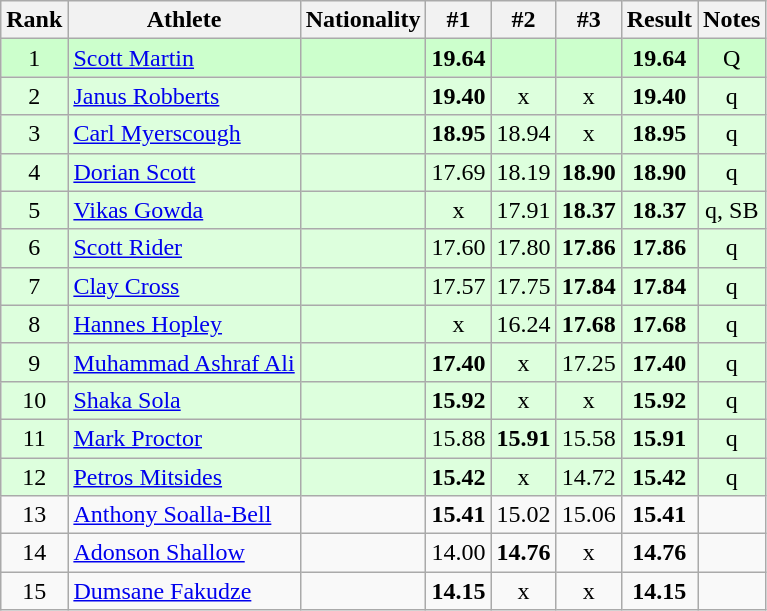<table class="wikitable sortable" style="text-align:center">
<tr>
<th>Rank</th>
<th>Athlete</th>
<th>Nationality</th>
<th>#1</th>
<th>#2</th>
<th>#3</th>
<th>Result</th>
<th>Notes</th>
</tr>
<tr bgcolor=ccffcc>
<td>1</td>
<td align="left"><a href='#'>Scott Martin</a></td>
<td align=left></td>
<td><strong>19.64</strong></td>
<td></td>
<td></td>
<td><strong>19.64</strong></td>
<td>Q</td>
</tr>
<tr bgcolor=ddffdd>
<td>2</td>
<td align="left"><a href='#'>Janus Robberts</a></td>
<td align=left></td>
<td><strong>19.40</strong></td>
<td>x</td>
<td>x</td>
<td><strong>19.40</strong></td>
<td>q</td>
</tr>
<tr bgcolor=ddffdd>
<td>3</td>
<td align="left"><a href='#'>Carl Myerscough</a></td>
<td align=left></td>
<td><strong>18.95</strong></td>
<td>18.94</td>
<td>x</td>
<td><strong>18.95</strong></td>
<td>q</td>
</tr>
<tr bgcolor=ddffdd>
<td>4</td>
<td align="left"><a href='#'>Dorian Scott</a></td>
<td align=left></td>
<td>17.69</td>
<td>18.19</td>
<td><strong>18.90</strong></td>
<td><strong>18.90</strong></td>
<td>q</td>
</tr>
<tr bgcolor=ddffdd>
<td>5</td>
<td align="left"><a href='#'>Vikas Gowda</a></td>
<td align=left></td>
<td>x</td>
<td>17.91</td>
<td><strong>18.37</strong></td>
<td><strong>18.37</strong></td>
<td>q, SB</td>
</tr>
<tr bgcolor=ddffdd>
<td>6</td>
<td align="left"><a href='#'>Scott Rider</a></td>
<td align=left></td>
<td>17.60</td>
<td>17.80</td>
<td><strong>17.86</strong></td>
<td><strong>17.86</strong></td>
<td>q</td>
</tr>
<tr bgcolor=ddffdd>
<td>7</td>
<td align="left"><a href='#'>Clay Cross</a></td>
<td align=left></td>
<td>17.57</td>
<td>17.75</td>
<td><strong>17.84</strong></td>
<td><strong>17.84</strong></td>
<td>q</td>
</tr>
<tr bgcolor=ddffdd>
<td>8</td>
<td align="left"><a href='#'>Hannes Hopley</a></td>
<td align=left></td>
<td>x</td>
<td>16.24</td>
<td><strong>17.68</strong></td>
<td><strong>17.68</strong></td>
<td>q</td>
</tr>
<tr bgcolor=ddffdd>
<td>9</td>
<td align="left"><a href='#'>Muhammad Ashraf Ali</a></td>
<td align=left></td>
<td><strong>17.40</strong></td>
<td>x</td>
<td>17.25</td>
<td><strong>17.40</strong></td>
<td>q</td>
</tr>
<tr bgcolor=ddffdd>
<td>10</td>
<td align="left"><a href='#'>Shaka Sola</a></td>
<td align=left></td>
<td><strong>15.92</strong></td>
<td>x</td>
<td>x</td>
<td><strong>15.92</strong></td>
<td>q</td>
</tr>
<tr bgcolor=ddffdd>
<td>11</td>
<td align="left"><a href='#'>Mark Proctor</a></td>
<td align=left></td>
<td>15.88</td>
<td><strong>15.91</strong></td>
<td>15.58</td>
<td><strong>15.91</strong></td>
<td>q</td>
</tr>
<tr bgcolor=ddffdd>
<td>12</td>
<td align="left"><a href='#'>Petros Mitsides</a></td>
<td align=left></td>
<td><strong>15.42</strong></td>
<td>x</td>
<td>14.72</td>
<td><strong>15.42</strong></td>
<td>q</td>
</tr>
<tr>
<td>13</td>
<td align="left"><a href='#'>Anthony Soalla-Bell</a></td>
<td align=left></td>
<td><strong>15.41</strong></td>
<td>15.02</td>
<td>15.06</td>
<td><strong>15.41</strong></td>
<td></td>
</tr>
<tr>
<td>14</td>
<td align="left"><a href='#'>Adonson Shallow</a></td>
<td align=left></td>
<td>14.00</td>
<td><strong>14.76</strong></td>
<td>x</td>
<td><strong>14.76</strong></td>
<td></td>
</tr>
<tr>
<td>15</td>
<td align="left"><a href='#'>Dumsane Fakudze</a></td>
<td align=left></td>
<td><strong>14.15</strong></td>
<td>x</td>
<td>x</td>
<td><strong>14.15</strong></td>
<td></td>
</tr>
</table>
